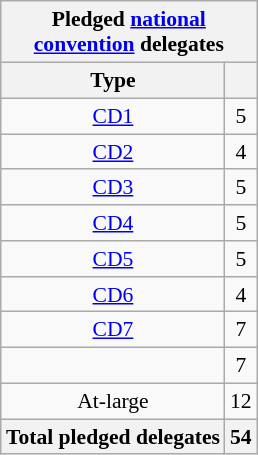<table class="wikitable sortable" style="font-size:90%;text-align:center;float:right;padding:5px;">
<tr>
<th colspan="2">Pledged <a href='#'>national<br>convention</a> delegates</th>
</tr>
<tr>
<th>Type</th>
<th></th>
</tr>
<tr>
<td><a href='#'>CD1</a></td>
<td>5</td>
</tr>
<tr>
<td><a href='#'>CD2</a></td>
<td>4</td>
</tr>
<tr>
<td><a href='#'>CD3</a></td>
<td>5</td>
</tr>
<tr>
<td><a href='#'>CD4</a></td>
<td>5</td>
</tr>
<tr>
<td><a href='#'>CD5</a></td>
<td>5</td>
</tr>
<tr>
<td><a href='#'>CD6</a></td>
<td>4</td>
</tr>
<tr>
<td><a href='#'>CD7</a></td>
<td>7</td>
</tr>
<tr>
<td></td>
<td>7</td>
</tr>
<tr>
<td>At-large</td>
<td>12</td>
</tr>
<tr>
<th>Total pledged delegates</th>
<th>54</th>
</tr>
</table>
